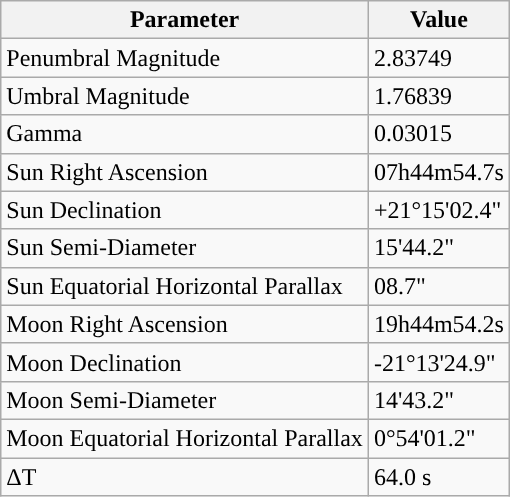<table class="wikitable">
<tr>
<th>Parameter</th>
<th>Value</th>
</tr>
<tr>
<td>Penumbral Magnitude</td>
<td>2.83749</td>
</tr>
<tr>
<td>Umbral Magnitude</td>
<td>1.76839</td>
</tr>
<tr>
<td>Gamma</td>
<td>0.03015</td>
</tr>
<tr>
<td>Sun Right Ascension</td>
<td>07h44m54.7s</td>
</tr>
<tr>
<td>Sun Declination</td>
<td>+21°15'02.4"</td>
</tr>
<tr>
<td>Sun Semi-Diameter</td>
<td>15'44.2"</td>
</tr>
<tr>
<td>Sun Equatorial Horizontal Parallax</td>
<td>08.7"</td>
</tr>
<tr>
<td>Moon Right Ascension</td>
<td>19h44m54.2s</td>
</tr>
<tr>
<td>Moon Declination</td>
<td>-21°13'24.9"</td>
</tr>
<tr>
<td>Moon Semi-Diameter</td>
<td>14'43.2"</td>
</tr>
<tr>
<td>Moon Equatorial Horizontal Parallax</td>
<td>0°54'01.2"</td>
</tr>
<tr>
<td>ΔT</td>
<td>64.0 s</td>
</tr>
</table>
